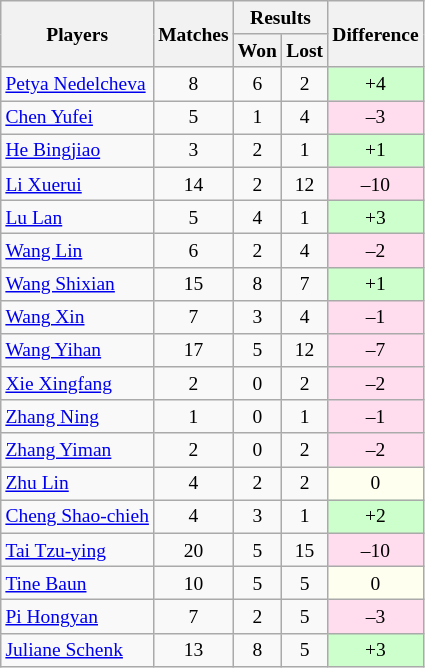<table class=wikitable style="text-align:center; font-size:small">
<tr>
<th rowspan="2">Players</th>
<th rowspan="2">Matches</th>
<th colspan="2">Results</th>
<th rowspan="2">Difference</th>
</tr>
<tr>
<th>Won</th>
<th>Lost</th>
</tr>
<tr>
<td align="left"> <a href='#'>Petya Nedelcheva</a></td>
<td>8</td>
<td>6</td>
<td>2</td>
<td bgcolor="#ccffcc">+4</td>
</tr>
<tr>
<td align="left"> <a href='#'>Chen Yufei</a></td>
<td>5</td>
<td>1</td>
<td>4</td>
<td bgcolor="#ffddee">–3</td>
</tr>
<tr>
<td align="left"> <a href='#'>He Bingjiao</a></td>
<td>3</td>
<td>2</td>
<td>1</td>
<td bgcolor="#ccffcc">+1</td>
</tr>
<tr>
<td align="left"> <a href='#'>Li Xuerui</a></td>
<td>14</td>
<td>2</td>
<td>12</td>
<td bgcolor="#ffddee">–10</td>
</tr>
<tr>
<td align="left"> <a href='#'>Lu Lan</a></td>
<td>5</td>
<td>4</td>
<td>1</td>
<td bgcolor="#ccffcc">+3</td>
</tr>
<tr>
<td align="left"> <a href='#'>Wang Lin</a></td>
<td>6</td>
<td>2</td>
<td>4</td>
<td bgcolor="#ffddee">–2</td>
</tr>
<tr>
<td align="left"> <a href='#'>Wang Shixian</a></td>
<td>15</td>
<td>8</td>
<td>7</td>
<td bgcolor="#ccffcc">+1</td>
</tr>
<tr>
<td align="left"> <a href='#'>Wang Xin</a></td>
<td>7</td>
<td>3</td>
<td>4</td>
<td bgcolor="#ffddee">–1</td>
</tr>
<tr>
<td align="left"> <a href='#'>Wang Yihan</a></td>
<td>17</td>
<td>5</td>
<td>12</td>
<td bgcolor="#ffddee">–7</td>
</tr>
<tr>
<td align="left"> <a href='#'>Xie Xingfang</a></td>
<td>2</td>
<td>0</td>
<td>2</td>
<td bgcolor="#ffddee">–2</td>
</tr>
<tr>
<td align="left"> <a href='#'>Zhang Ning</a></td>
<td>1</td>
<td>0</td>
<td>1</td>
<td bgcolor="#ffddee">–1</td>
</tr>
<tr>
<td align="left"> <a href='#'>Zhang Yiman</a></td>
<td>2</td>
<td>0</td>
<td>2</td>
<td bgcolor="#ffddee">–2</td>
</tr>
<tr>
<td align="left"> <a href='#'>Zhu Lin</a></td>
<td>4</td>
<td>2</td>
<td>2</td>
<td bgcolor="#fffff0">0</td>
</tr>
<tr>
<td align="left"> <a href='#'>Cheng Shao-chieh</a></td>
<td>4</td>
<td>3</td>
<td>1</td>
<td bgcolor="#ccffcc">+2</td>
</tr>
<tr>
<td align="left"> <a href='#'>Tai Tzu-ying</a></td>
<td>20</td>
<td>5</td>
<td>15</td>
<td bgcolor="#ffddee">–10</td>
</tr>
<tr>
<td align="left"> <a href='#'>Tine Baun</a></td>
<td>10</td>
<td>5</td>
<td>5</td>
<td bgcolor="#fffff0">0</td>
</tr>
<tr>
<td align="left"> <a href='#'>Pi Hongyan</a></td>
<td>7</td>
<td>2</td>
<td>5</td>
<td bgcolor="#ffddee">–3</td>
</tr>
<tr>
<td align="left"> <a href='#'>Juliane Schenk</a></td>
<td>13</td>
<td>8</td>
<td>5</td>
<td bgcolor="#ccffcc">+3</td>
</tr>
</table>
